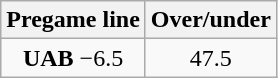<table class="wikitable">
<tr align="center">
<th style=>Pregame line</th>
<th style=>Over/under</th>
</tr>
<tr align="center">
<td><strong>UAB</strong> −6.5</td>
<td>47.5</td>
</tr>
</table>
